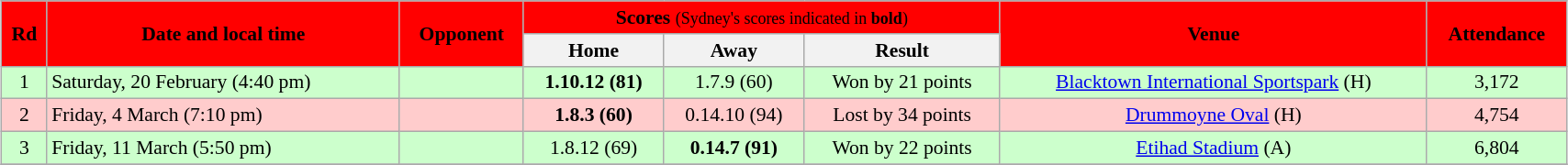<table class="wikitable" style="font-size:90%; text-align:center; width: 90%; margin-left: auto; margin-right: auto;">
<tr style="background:#FF0000;" >
<td rowspan=2><span><strong>Rd</strong> </span></td>
<td rowspan=2><span><strong>Date and local time</strong></span></td>
<td rowspan=2><span><strong>Opponent</strong></span></td>
<td colspan=3><span><strong>Scores</strong> <small>(Sydney's scores indicated in <strong>bold</strong>)</small></span></td>
<td rowspan=2><span><strong>Venue</strong></span></td>
<td rowspan=2><span><strong>Attendance</strong></span></td>
</tr>
<tr>
<th><span>Home</span></th>
<th><span>Away</span></th>
<th><span>Result</span></th>
</tr>
<tr style="background:#cfc;">
<td>1</td>
<td align=left>Saturday, 20 February (4:40 pm)</td>
<td align=left></td>
<td><strong>1.10.12 (81)</strong></td>
<td>1.7.9 (60)</td>
<td>Won by 21 points</td>
<td><a href='#'>Blacktown International Sportspark</a> (H)</td>
<td>3,172</td>
</tr>
<tr style="background:#fcc;">
<td>2</td>
<td align=left>Friday, 4 March (7:10 pm)</td>
<td align=left></td>
<td><strong>1.8.3 (60)</strong></td>
<td>0.14.10 (94)</td>
<td>Lost by 34 points</td>
<td><a href='#'>Drummoyne Oval</a> (H)</td>
<td>4,754</td>
</tr>
<tr style="background:#cfc;">
<td>3</td>
<td align=left>Friday, 11 March (5:50 pm)</td>
<td align=left></td>
<td>1.8.12 (69)</td>
<td><strong>0.14.7 (91)</strong></td>
<td>Won by 22 points</td>
<td><a href='#'>Etihad Stadium</a> (A)</td>
<td>6,804</td>
</tr>
<tr>
</tr>
</table>
